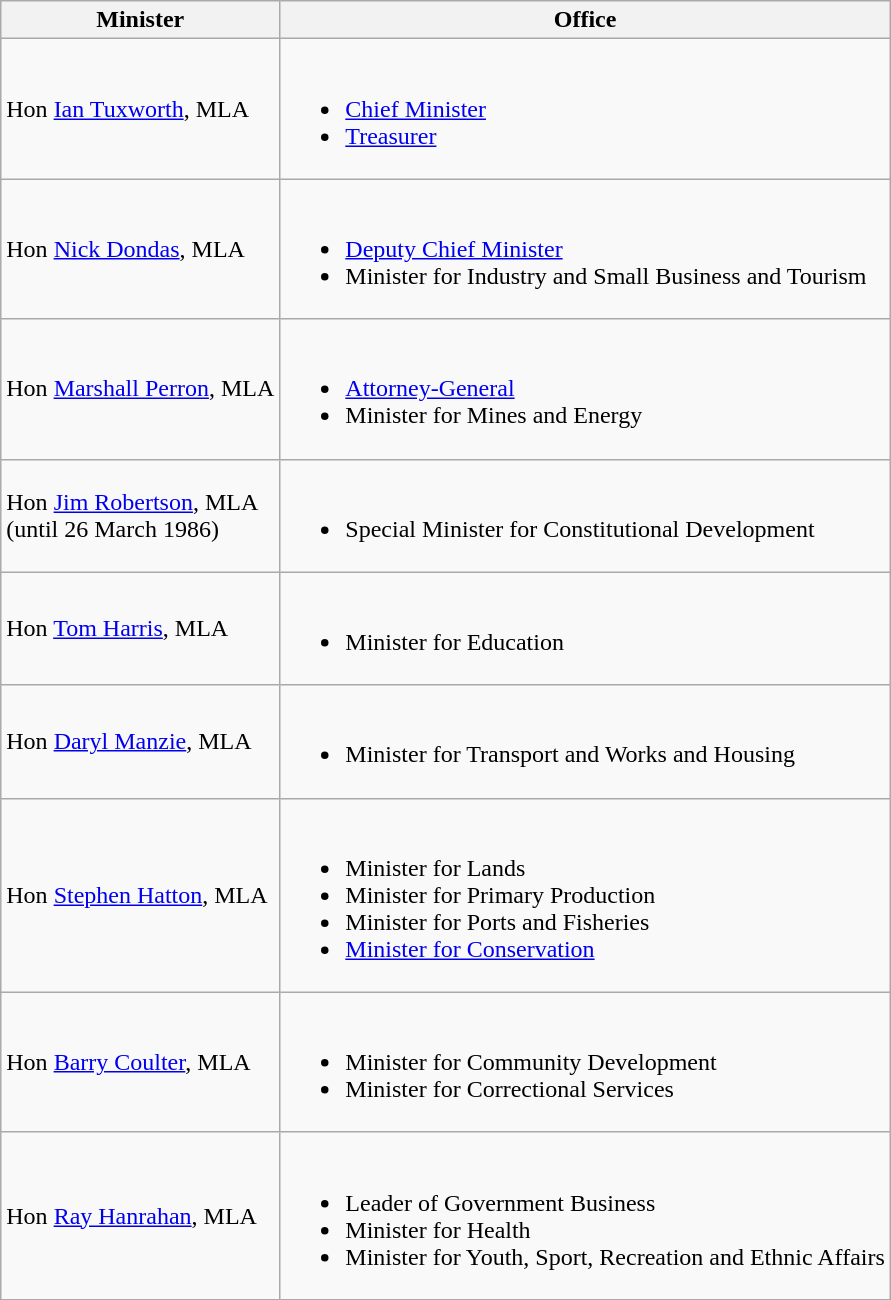<table class="wikitable">
<tr>
<th>Minister</th>
<th>Office</th>
</tr>
<tr>
<td>Hon <a href='#'>Ian Tuxworth</a>, MLA</td>
<td><br><ul><li><a href='#'>Chief Minister</a></li><li><a href='#'>Treasurer</a></li></ul></td>
</tr>
<tr>
<td>Hon <a href='#'>Nick Dondas</a>, MLA</td>
<td><br><ul><li><a href='#'>Deputy Chief Minister</a></li><li>Minister for Industry and Small Business and Tourism</li></ul></td>
</tr>
<tr>
<td>Hon <a href='#'>Marshall Perron</a>, MLA</td>
<td><br><ul><li><a href='#'>Attorney-General</a></li><li>Minister for Mines and Energy</li></ul></td>
</tr>
<tr>
<td>Hon <a href='#'>Jim Robertson</a>, MLA<br>(until 26 March 1986)</td>
<td><br><ul><li>Special Minister for Constitutional Development</li></ul></td>
</tr>
<tr>
<td>Hon <a href='#'>Tom Harris</a>, MLA</td>
<td><br><ul><li>Minister for Education</li></ul></td>
</tr>
<tr>
<td>Hon <a href='#'>Daryl Manzie</a>, MLA</td>
<td><br><ul><li>Minister for Transport and Works and Housing</li></ul></td>
</tr>
<tr>
<td>Hon <a href='#'>Stephen Hatton</a>, MLA</td>
<td><br><ul><li>Minister for Lands</li><li>Minister for Primary Production</li><li>Minister for Ports and Fisheries</li><li><a href='#'>Minister for Conservation</a></li></ul></td>
</tr>
<tr>
<td>Hon <a href='#'>Barry Coulter</a>, MLA</td>
<td><br><ul><li>Minister for Community Development</li><li>Minister for Correctional Services</li></ul></td>
</tr>
<tr>
<td>Hon <a href='#'>Ray Hanrahan</a>, MLA</td>
<td><br><ul><li>Leader of Government Business</li><li>Minister for Health</li><li>Minister for Youth, Sport, Recreation and Ethnic Affairs</li></ul></td>
</tr>
</table>
